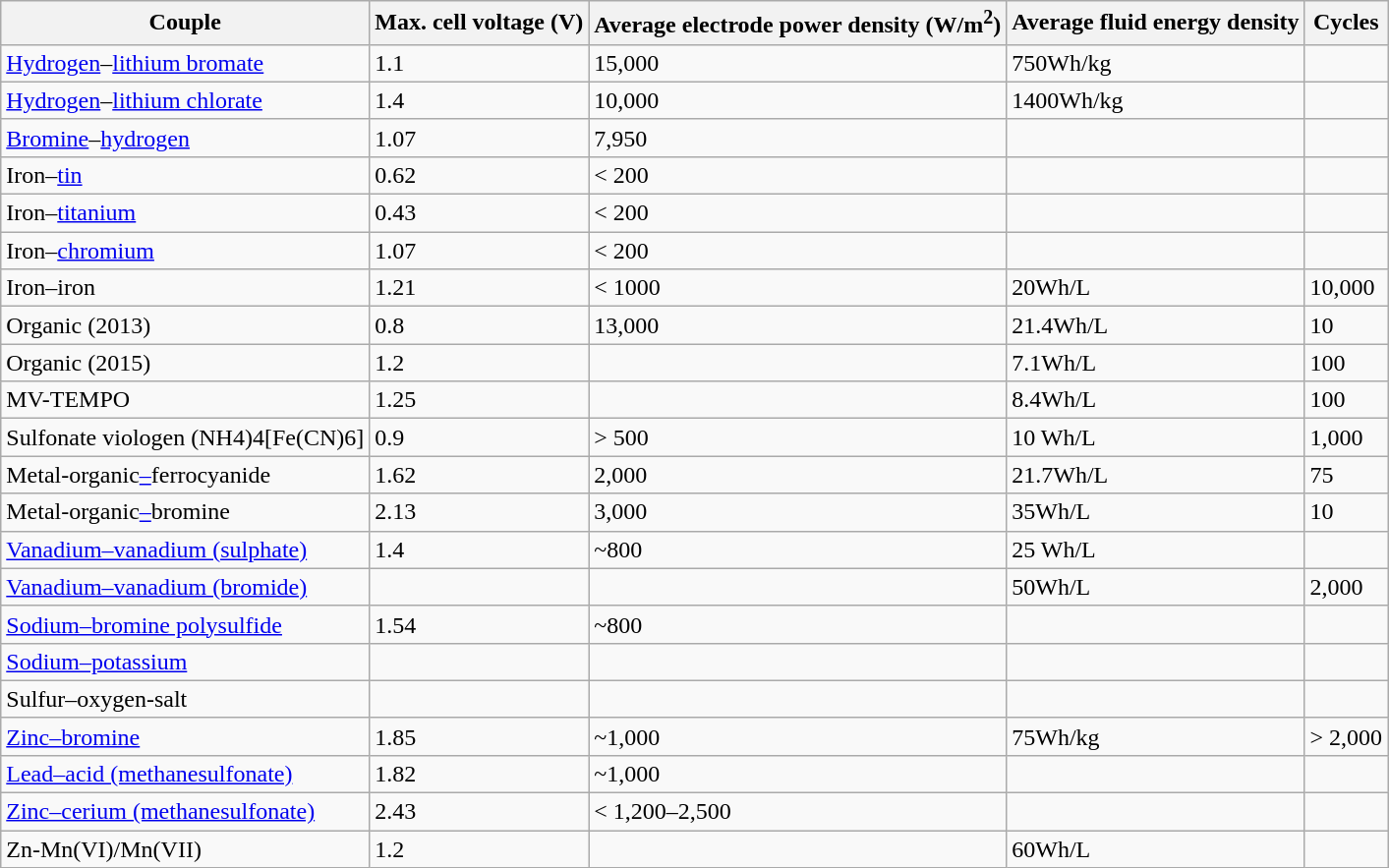<table class="wikitable sortable">
<tr>
<th>Couple</th>
<th>Max. cell voltage (V)</th>
<th>Average electrode power density (W/m<sup>2</sup>)</th>
<th>Average fluid energy density</th>
<th>Cycles</th>
</tr>
<tr>
<td><a href='#'>Hydrogen</a>–<a href='#'>lithium bromate</a></td>
<td>1.1</td>
<td>15,000</td>
<td>750Wh/kg</td>
<td></td>
</tr>
<tr>
<td><a href='#'>Hydrogen</a>–<a href='#'>lithium chlorate</a></td>
<td>1.4</td>
<td>10,000</td>
<td>1400Wh/kg</td>
<td></td>
</tr>
<tr>
<td><a href='#'>Bromine</a>–<a href='#'>hydrogen</a></td>
<td>1.07</td>
<td>7,950</td>
<td></td>
<td></td>
</tr>
<tr>
<td>Iron–<a href='#'>tin</a></td>
<td>0.62</td>
<td>< 200</td>
<td></td>
<td></td>
</tr>
<tr>
<td>Iron–<a href='#'>titanium</a></td>
<td>0.43</td>
<td>< 200</td>
<td></td>
<td></td>
</tr>
<tr>
<td>Iron–<a href='#'>chromium</a></td>
<td>1.07</td>
<td>< 200</td>
<td></td>
<td></td>
</tr>
<tr>
<td>Iron–iron</td>
<td>1.21</td>
<td>< 1000</td>
<td>20Wh/L</td>
<td>10,000</td>
</tr>
<tr>
<td>Organic (2013)</td>
<td>0.8</td>
<td>13,000</td>
<td>21.4Wh/L</td>
<td>10</td>
</tr>
<tr>
<td>Organic (2015)</td>
<td>1.2</td>
<td></td>
<td>7.1Wh/L</td>
<td>100</td>
</tr>
<tr>
<td>MV-TEMPO</td>
<td>1.25</td>
<td></td>
<td>8.4Wh/L</td>
<td>100</td>
</tr>
<tr>
<td>Sulfonate viologen (NH4)4[Fe(CN)6]</td>
<td>0.9</td>
<td>> 500</td>
<td>10 Wh/L</td>
<td>1,000</td>
</tr>
<tr>
<td>Metal-organic<a href='#'>–</a>ferrocyanide</td>
<td>1.62</td>
<td>2,000</td>
<td>21.7Wh/L</td>
<td>75</td>
</tr>
<tr>
<td>Metal-organic<a href='#'>–</a>bromine</td>
<td>2.13</td>
<td>3,000</td>
<td>35Wh/L</td>
<td>10</td>
</tr>
<tr>
<td><a href='#'>Vanadium–vanadium (sulphate)</a></td>
<td>1.4</td>
<td>~800</td>
<td>25 Wh/L</td>
<td></td>
</tr>
<tr>
<td><a href='#'>Vanadium–vanadium (bromide)</a></td>
<td></td>
<td></td>
<td>50Wh/L</td>
<td>2,000</td>
</tr>
<tr>
<td><a href='#'>Sodium–bromine polysulfide</a></td>
<td>1.54</td>
<td>~800</td>
<td></td>
<td></td>
</tr>
<tr>
<td><a href='#'>Sodium–potassium</a></td>
<td></td>
<td></td>
<td></td>
<td></td>
</tr>
<tr>
<td>Sulfur–oxygen-salt</td>
<td></td>
<td></td>
<td></td>
<td></td>
</tr>
<tr>
<td><a href='#'>Zinc–bromine</a></td>
<td>1.85</td>
<td>~1,000</td>
<td>75Wh/kg</td>
<td>> 2,000</td>
</tr>
<tr>
<td><a href='#'>Lead–acid (methanesulfonate)</a></td>
<td>1.82</td>
<td>~1,000</td>
<td></td>
</tr>
<tr>
<td><a href='#'>Zinc–cerium (methanesulfonate)</a></td>
<td>2.43</td>
<td>< 1,200–2,500</td>
<td></td>
<td></td>
</tr>
<tr>
<td Zinc–permanganate redox flow battery>Zn-Mn(VI)/Mn(VII)</td>
<td>1.2</td>
<td></td>
<td>60Wh/L</td>
<td></td>
</tr>
</table>
